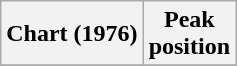<table class="wikitable sortable plainrowheaders" style="text-align:center">
<tr>
<th>Chart (1976)</th>
<th>Peak<br>position</th>
</tr>
<tr>
</tr>
</table>
